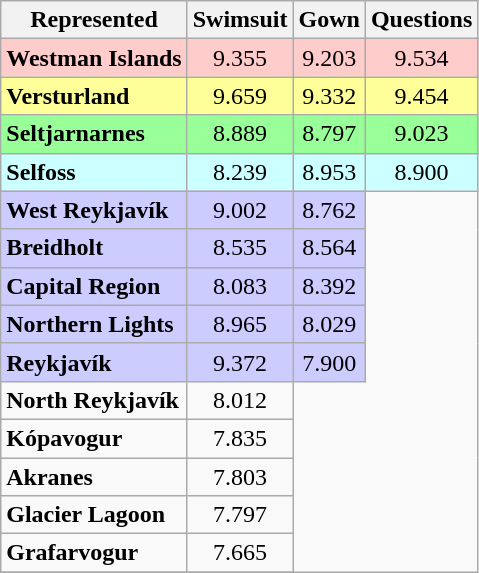<table class="wikitable sortable collapsible">
<tr>
<th>Represented</th>
<th>Swimsuit</th>
<th>Gown</th>
<th>Questions</th>
</tr>
<tr>
<td style="background-color:#FFCCCC;"><strong>Westman Islands</strong></td>
<td style="background-color:#FFCCCC; text-align:center;">9.355</td>
<td style="background-color:#FFCCCC; text-align:center;">9.203</td>
<td style="background-color:#FFCCCC; text-align:center;">9.534</td>
</tr>
<tr>
<td style="background-color:#FFFF99;"><strong>Versturland</strong></td>
<td style="background-color:#FFFF99; text-align:center;">9.659</td>
<td style="background-color:#FFFF99; text-align:center;">9.332</td>
<td style="background-color:#FFFF99; text-align:center;">9.454</td>
</tr>
<tr>
<td style="background-color:#99FF99;"><strong>Seltjarnarnes</strong></td>
<td style="background-color:#99FF99; text-align:center;">8.889</td>
<td style="background-color:#99FF99; text-align:center;">8.797</td>
<td style="background-color:#99FF99; text-align:center;">9.023</td>
</tr>
<tr>
<td style="background-color:#CCFFFF;"><strong>Selfoss</strong></td>
<td style="background-color:#CCFFFF; text-align:center;">8.239</td>
<td style="background-color:#CCFFFF; text-align:center;">8.953</td>
<td style="background-color:#CCFFFF; text-align:center;">8.900</td>
</tr>
<tr>
<td style="background-color: #CCCCFF;"><strong>West Reykjavík</strong></td>
<td style="background-color: #CCCCFF; text-align:center;">9.002</td>
<td style="background-color: #CCCCFF; text-align:center;">8.762</td>
</tr>
<tr>
<td style="background-color: #CCCCFF;"><strong>Breidholt</strong></td>
<td style="background-color: #CCCCFF; text-align:center;">8.535</td>
<td style="background-color: #CCCCFF; text-align:center;">8.564</td>
</tr>
<tr>
<td style="background-color: #CCCCFF;"><strong>Capital Region</strong></td>
<td style="background-color: #CCCCFF; text-align:center;">8.083</td>
<td style="background-color: #CCCCFF; text-align:center;">8.392</td>
</tr>
<tr>
<td style="background-color: #CCCCFF;"><strong>Northern Lights</strong></td>
<td style="background-color: #CCCCFF; text-align:center;">8.965</td>
<td style="background-color: #CCCCFF; text-align:center;">8.029</td>
</tr>
<tr>
<td style="background-color: #CCCCFF;"><strong>Reykjavík</strong></td>
<td style="background-color: #CCCCFF; text-align:center;">9.372</td>
<td style="background-color: #CCCCFF; text-align:center;">7.900</td>
</tr>
<tr>
<td><strong> North Reykjavík </strong></td>
<td style="text-align:center;">8.012</td>
</tr>
<tr>
<td><strong> Kópavogur</strong></td>
<td style="text-align:center;">7.835</td>
</tr>
<tr>
<td><strong> Akranes </strong></td>
<td style="text-align:center;">7.803</td>
</tr>
<tr>
<td><strong> Glacier Lagoon </strong></td>
<td style="text-align:center;">7.797</td>
</tr>
<tr>
<td><strong> Grafarvogur </strong></td>
<td style="text-align:center;">7.665</td>
</tr>
<tr>
</tr>
</table>
